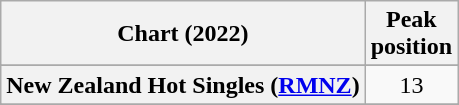<table class="wikitable sortable plainrowheaders" style="text-align:center">
<tr>
<th scope="col">Chart (2022)</th>
<th scope="col">Peak<br>position</th>
</tr>
<tr>
</tr>
<tr>
</tr>
<tr>
<th scope="row">New Zealand Hot Singles (<a href='#'>RMNZ</a>)</th>
<td>13</td>
</tr>
<tr>
</tr>
<tr>
</tr>
</table>
